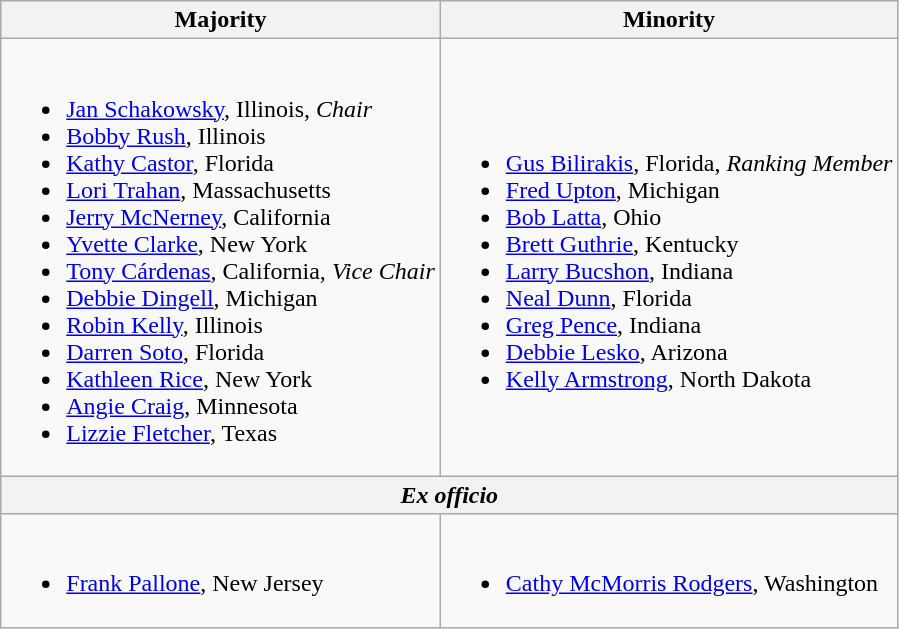<table class=wikitable>
<tr>
<th>Majority</th>
<th>Minority</th>
</tr>
<tr>
<td><br><ul><li><a href='#'>Jan Schakowsky</a>, Illinois, <em>Chair</em></li><li><a href='#'>Bobby Rush</a>, Illinois</li><li><a href='#'>Kathy Castor</a>, Florida</li><li><a href='#'>Lori Trahan</a>, Massachusetts</li><li><a href='#'>Jerry McNerney</a>, California</li><li><a href='#'>Yvette Clarke</a>, New York</li><li><a href='#'>Tony Cárdenas</a>, California, <em>Vice Chair</em></li><li><a href='#'>Debbie Dingell</a>, Michigan</li><li><a href='#'>Robin Kelly</a>, Illinois</li><li><a href='#'>Darren Soto</a>, Florida</li><li><a href='#'>Kathleen Rice</a>, New York</li><li><a href='#'>Angie Craig</a>, Minnesota</li><li><a href='#'>Lizzie Fletcher</a>, Texas</li></ul></td>
<td><br><ul><li><a href='#'>Gus Bilirakis</a>, Florida, <em>Ranking Member</em></li><li><a href='#'>Fred Upton</a>, Michigan</li><li><a href='#'>Bob Latta</a>, Ohio</li><li><a href='#'>Brett Guthrie</a>, Kentucky</li><li><a href='#'>Larry Bucshon</a>, Indiana</li><li><a href='#'>Neal Dunn</a>, Florida</li><li><a href='#'>Greg Pence</a>, Indiana</li><li><a href='#'>Debbie Lesko</a>, Arizona</li><li><a href='#'>Kelly Armstrong</a>, North Dakota</li></ul></td>
</tr>
<tr>
<th colspan=2><em>Ex officio</em></th>
</tr>
<tr>
<td><br><ul><li><a href='#'>Frank Pallone</a>, New Jersey</li></ul></td>
<td><br><ul><li><a href='#'>Cathy McMorris Rodgers</a>, Washington</li></ul></td>
</tr>
</table>
